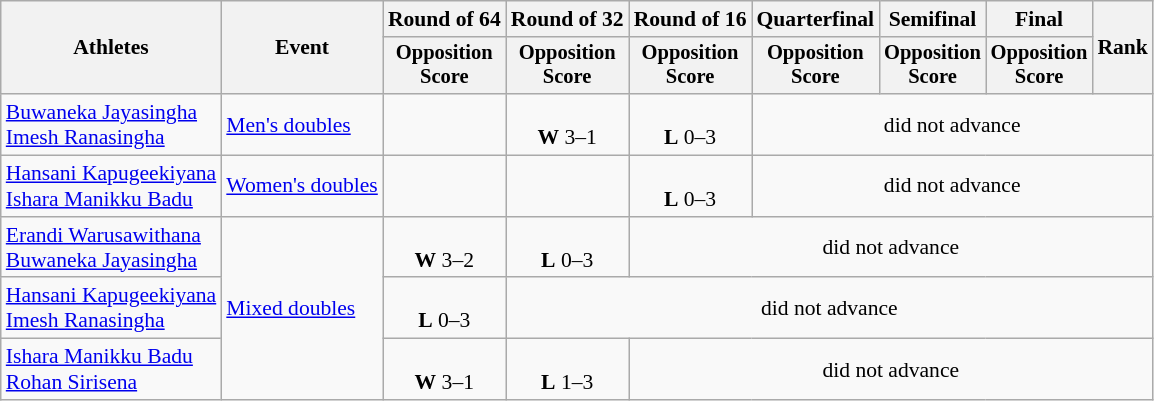<table class="wikitable" style="font-size:90%">
<tr>
<th rowspan=2>Athletes</th>
<th rowspan=2>Event</th>
<th>Round of 64</th>
<th>Round of 32</th>
<th>Round of 16</th>
<th>Quarterfinal</th>
<th>Semifinal</th>
<th>Final</th>
<th rowspan=2>Rank</th>
</tr>
<tr style="font-size:95%">
<th>Opposition<br>Score</th>
<th>Opposition<br>Score</th>
<th>Opposition<br>Score</th>
<th>Opposition<br>Score</th>
<th>Opposition<br>Score</th>
<th>Opposition<br>Score</th>
</tr>
<tr align=center>
<td align=left><a href='#'>Buwaneka Jayasingha</a><br><a href='#'>Imesh Ranasingha</a></td>
<td align=left><a href='#'>Men's doubles</a></td>
<td></td>
<td><br><strong>W</strong> 3–1</td>
<td><br><strong>L</strong> 0–3</td>
<td colspan=4>did not advance</td>
</tr>
<tr align=center>
<td align=left><a href='#'>Hansani Kapugeekiyana</a><br><a href='#'>Ishara Manikku Badu</a></td>
<td align=left><a href='#'>Women's doubles</a></td>
<td></td>
<td></td>
<td><br><strong>L</strong> 0–3</td>
<td colspan=4>did not advance</td>
</tr>
<tr align=center>
<td align=left><a href='#'>Erandi Warusawithana</a><br><a href='#'>Buwaneka Jayasingha</a></td>
<td align=left rowspan=3><a href='#'>Mixed doubles</a></td>
<td><br><strong>W</strong> 3–2</td>
<td><br><strong>L</strong> 0–3</td>
<td colspan=5>did not advance</td>
</tr>
<tr align=center>
<td align=left><a href='#'>Hansani Kapugeekiyana</a><br><a href='#'>Imesh Ranasingha</a></td>
<td><br><strong>L</strong> 0–3</td>
<td colspan=6>did not advance</td>
</tr>
<tr align=center>
<td align=left><a href='#'>Ishara Manikku Badu</a><br><a href='#'>Rohan Sirisena</a></td>
<td><br><strong>W</strong> 3–1</td>
<td><br><strong>L</strong> 1–3</td>
<td colspan=5>did not advance</td>
</tr>
</table>
